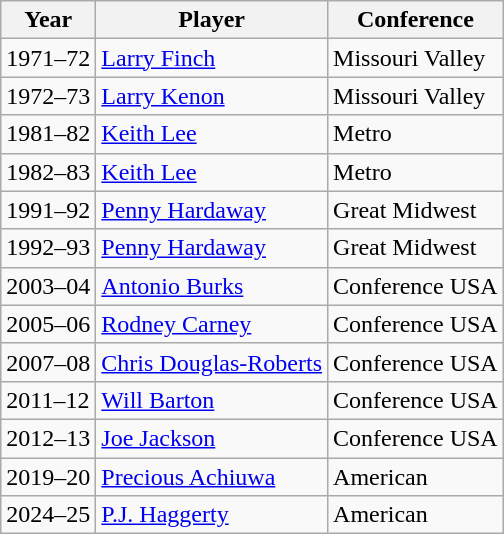<table class="wikitable">
<tr>
<th>Year</th>
<th>Player</th>
<th>Conference</th>
</tr>
<tr>
<td>1971–72</td>
<td><a href='#'>Larry Finch</a></td>
<td>Missouri Valley</td>
</tr>
<tr>
<td>1972–73</td>
<td><a href='#'>Larry Kenon</a></td>
<td>Missouri Valley</td>
</tr>
<tr>
<td>1981–82</td>
<td><a href='#'>Keith Lee</a></td>
<td>Metro</td>
</tr>
<tr>
<td>1982–83</td>
<td><a href='#'>Keith Lee</a></td>
<td>Metro</td>
</tr>
<tr>
<td>1991–92</td>
<td><a href='#'>Penny Hardaway</a></td>
<td>Great Midwest</td>
</tr>
<tr>
<td>1992–93</td>
<td><a href='#'>Penny Hardaway</a></td>
<td>Great Midwest</td>
</tr>
<tr>
<td>2003–04</td>
<td><a href='#'>Antonio Burks</a></td>
<td>Conference USA</td>
</tr>
<tr>
<td>2005–06</td>
<td><a href='#'>Rodney Carney</a></td>
<td>Conference USA</td>
</tr>
<tr>
<td>2007–08</td>
<td><a href='#'>Chris Douglas-Roberts</a></td>
<td>Conference USA</td>
</tr>
<tr>
<td>2011–12</td>
<td><a href='#'>Will Barton</a></td>
<td>Conference USA</td>
</tr>
<tr>
<td>2012–13</td>
<td><a href='#'>Joe Jackson</a></td>
<td>Conference USA</td>
</tr>
<tr>
<td>2019–20</td>
<td><a href='#'>Precious Achiuwa</a></td>
<td>American</td>
</tr>
<tr>
<td>2024–25</td>
<td><a href='#'>P.J. Haggerty</a></td>
<td>American</td>
</tr>
</table>
